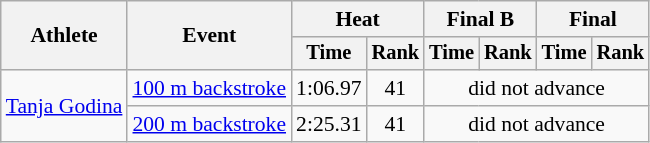<table class=wikitable style="font-size:90%">
<tr>
<th rowspan="2">Athlete</th>
<th rowspan="2">Event</th>
<th colspan="2">Heat</th>
<th colspan="2">Final B</th>
<th colspan="2">Final</th>
</tr>
<tr style="font-size:95%">
<th>Time</th>
<th>Rank</th>
<th>Time</th>
<th>Rank</th>
<th>Time</th>
<th>Rank</th>
</tr>
<tr align=center>
<td align=left rowspan=2><a href='#'>Tanja Godina</a></td>
<td align=left><a href='#'>100 m backstroke</a></td>
<td>1:06.97</td>
<td>41</td>
<td colspan=4>did not advance</td>
</tr>
<tr align=center>
<td align=left><a href='#'>200 m backstroke</a></td>
<td>2:25.31</td>
<td>41</td>
<td colspan=4>did not advance</td>
</tr>
</table>
